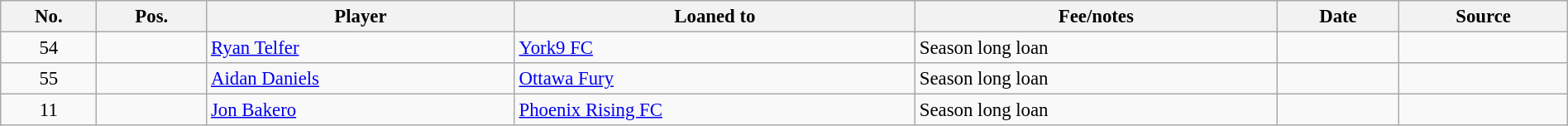<table class="wikitable sortable" style="width:100%; text-align:center; font-size:95%; text-align:left;">
<tr>
<th>No.</th>
<th>Pos.</th>
<th>Player</th>
<th>Loaned to</th>
<th>Fee/notes</th>
<th>Date</th>
<th>Source</th>
</tr>
<tr>
<td align=center>54</td>
<td align=center></td>
<td> <a href='#'>Ryan Telfer</a></td>
<td> <a href='#'>York9 FC</a></td>
<td>Season long loan</td>
<td></td>
<td></td>
</tr>
<tr>
<td align=center>55</td>
<td align=center></td>
<td> <a href='#'>Aidan Daniels</a></td>
<td> <a href='#'>Ottawa Fury</a></td>
<td>Season long loan</td>
<td></td>
<td></td>
</tr>
<tr>
<td align=center>11</td>
<td align=center></td>
<td> <a href='#'>Jon Bakero</a></td>
<td> <a href='#'>Phoenix Rising FC</a></td>
<td>Season long loan</td>
<td></td>
<td></td>
</tr>
</table>
